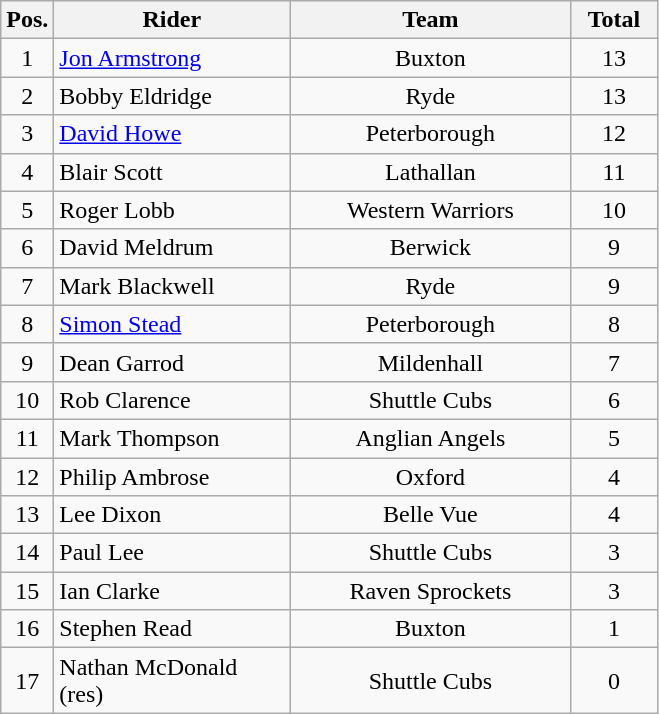<table class=wikitable>
<tr>
<th width=25px>Pos.</th>
<th width=150px>Rider</th>
<th width=180px>Team</th>
<th width=50px>Total</th>
</tr>
<tr align=center >
<td>1</td>
<td align=left><a href='#'>Jon Armstrong</a></td>
<td>Buxton</td>
<td>13</td>
</tr>
<tr align=center>
<td>2</td>
<td align=left>Bobby Eldridge</td>
<td>Ryde</td>
<td>13</td>
</tr>
<tr align=center>
<td>3</td>
<td align=left><a href='#'>David Howe</a></td>
<td>Peterborough</td>
<td>12</td>
</tr>
<tr align=center>
<td>4</td>
<td align=left>Blair Scott</td>
<td>Lathallan</td>
<td>11</td>
</tr>
<tr align=center>
<td>5</td>
<td align=left>Roger Lobb</td>
<td>Western Warriors</td>
<td>10</td>
</tr>
<tr align=center>
<td>6</td>
<td align=left>David Meldrum</td>
<td>Berwick</td>
<td>9</td>
</tr>
<tr align=center>
<td>7</td>
<td align=left>Mark Blackwell</td>
<td>Ryde</td>
<td>9</td>
</tr>
<tr align=center>
<td>8</td>
<td align=left><a href='#'>Simon Stead</a></td>
<td>Peterborough</td>
<td>8</td>
</tr>
<tr align=center>
<td>9</td>
<td align=left>Dean Garrod</td>
<td>Mildenhall</td>
<td>7</td>
</tr>
<tr align=center>
<td>10</td>
<td align=left>Rob Clarence</td>
<td>Shuttle Cubs</td>
<td>6</td>
</tr>
<tr align=center>
<td>11</td>
<td align=left>Mark Thompson</td>
<td>Anglian Angels</td>
<td>5</td>
</tr>
<tr align=center>
<td>12</td>
<td align=left>Philip Ambrose</td>
<td>Oxford</td>
<td>4</td>
</tr>
<tr align=center>
<td>13</td>
<td align=left>Lee Dixon</td>
<td>Belle Vue</td>
<td>4</td>
</tr>
<tr align=center>
<td>14</td>
<td align=left>Paul Lee</td>
<td>Shuttle Cubs</td>
<td>3</td>
</tr>
<tr align=center>
<td>15</td>
<td align=left>Ian Clarke</td>
<td>Raven Sprockets</td>
<td>3</td>
</tr>
<tr align=center>
<td>16</td>
<td align=left>Stephen Read</td>
<td>Buxton</td>
<td>1</td>
</tr>
<tr align=center>
<td>17</td>
<td align=left>Nathan McDonald (res)</td>
<td>Shuttle Cubs</td>
<td>0</td>
</tr>
</table>
